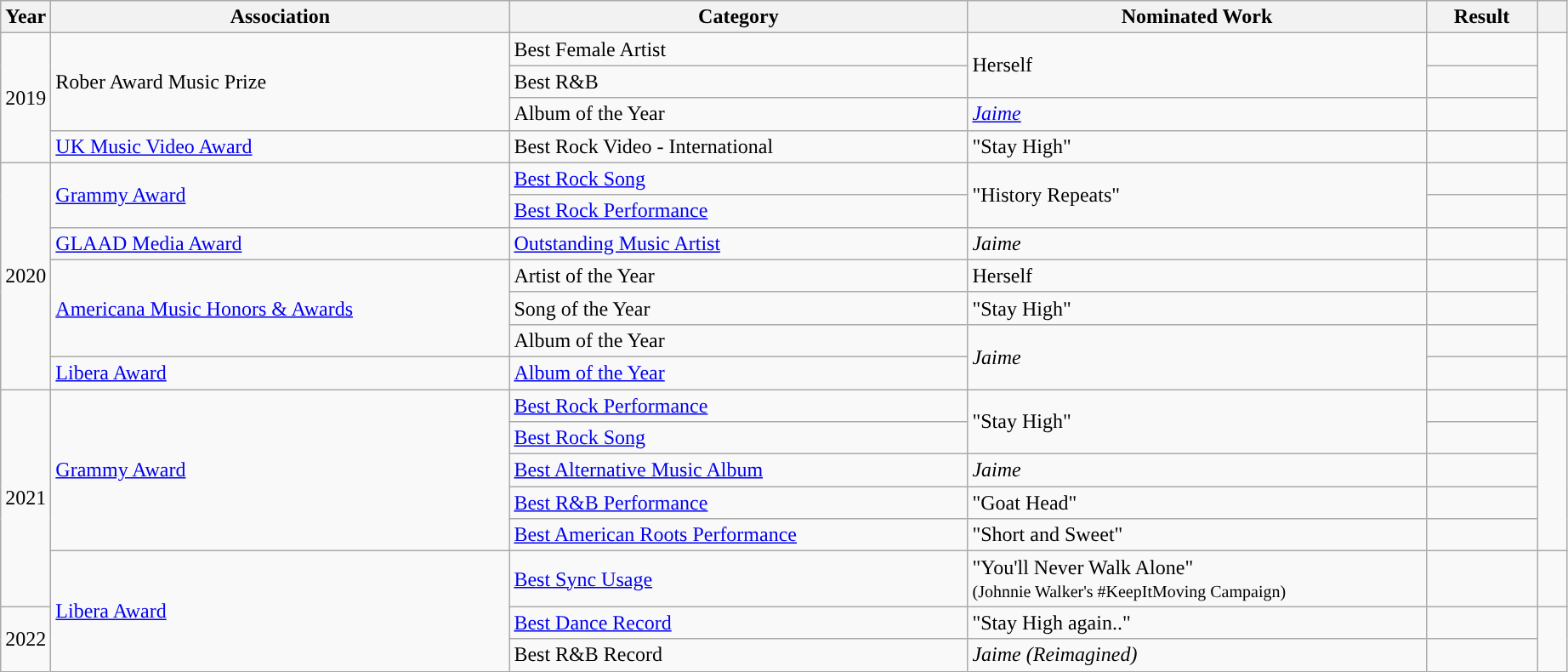<table class="wikitable">
<tr>
<th scope="col" style="width:1em;">Year</th>
<th scope="col" style="width:22em;">Association</th>
<th scope="col" style="width:22em;">Category</th>
<th scope="col" style="width:22em;">Nominated Work</th>
<th scope="col" style="width:5em;">Result</th>
<th scope="col" style="width:1em;"></th>
</tr>
<tr>
<td rowspan=4>2019</td>
<td rowspan="3">Rober Award Music Prize</td>
<td>Best Female Artist</td>
<td rowspan=2>Herself</td>
<td></td>
<td rowspan=3></td>
</tr>
<tr>
<td>Best R&B</td>
<td></td>
</tr>
<tr>
<td>Album of the Year</td>
<td><em><a href='#'>Jaime</a></em></td>
<td></td>
</tr>
<tr>
<td><a href='#'>UK Music Video Award</a></td>
<td>Best Rock Video - International</td>
<td>"Stay High"</td>
<td></td>
<td></td>
</tr>
<tr>
<td rowspan="7">2020</td>
<td rowspan="2"><a href='#'>Grammy Award</a></td>
<td><a href='#'>Best Rock Song</a></td>
<td rowspan="2">"History Repeats"</td>
<td></td>
<td></td>
</tr>
<tr>
<td><a href='#'>Best Rock Performance</a></td>
<td></td>
<td></td>
</tr>
<tr>
<td><a href='#'>GLAAD Media Award</a></td>
<td><a href='#'>Outstanding Music Artist</a></td>
<td><em>Jaime</em></td>
<td></td>
<td></td>
</tr>
<tr>
<td rowspan="3"><a href='#'>Americana Music Honors & Awards</a></td>
<td>Artist of the Year</td>
<td>Herself</td>
<td></td>
<td rowspan="3"></td>
</tr>
<tr>
<td>Song of the Year</td>
<td>"Stay High"</td>
<td></td>
</tr>
<tr>
<td>Album of the Year</td>
<td rowspan="2"><em>Jaime</em></td>
<td></td>
</tr>
<tr>
<td><a href='#'>Libera Award</a></td>
<td><a href='#'>Album of the Year</a></td>
<td></td>
<td></td>
</tr>
<tr>
<td rowspan="6">2021</td>
<td rowspan="5"><a href='#'>Grammy Award</a></td>
<td><a href='#'>Best Rock Performance</a></td>
<td rowspan="2">"Stay High"</td>
<td></td>
<td rowspan="5"></td>
</tr>
<tr>
<td><a href='#'>Best Rock Song</a></td>
<td></td>
</tr>
<tr>
<td><a href='#'>Best Alternative Music Album</a></td>
<td><em>Jaime</em></td>
<td></td>
</tr>
<tr>
<td><a href='#'>Best R&B Performance</a></td>
<td>"Goat Head"</td>
<td></td>
</tr>
<tr>
<td><a href='#'>Best American Roots Performance</a></td>
<td>"Short and Sweet"</td>
<td></td>
</tr>
<tr>
<td rowspan="3"><a href='#'>Libera Award</a></td>
<td><a href='#'>Best Sync Usage</a></td>
<td>"You'll Never Walk Alone"<br><small>(Johnnie Walker's #KeepItMoving Campaign)</small></td>
<td></td>
<td></td>
</tr>
<tr>
<td rowspan="2">2022</td>
<td><a href='#'>Best Dance Record</a></td>
<td>"Stay High again.."</td>
<td></td>
<td rowspan="2"></td>
</tr>
<tr>
<td>Best R&B Record</td>
<td><em>Jaime (Reimagined)</em></td>
<td></td>
</tr>
</table>
